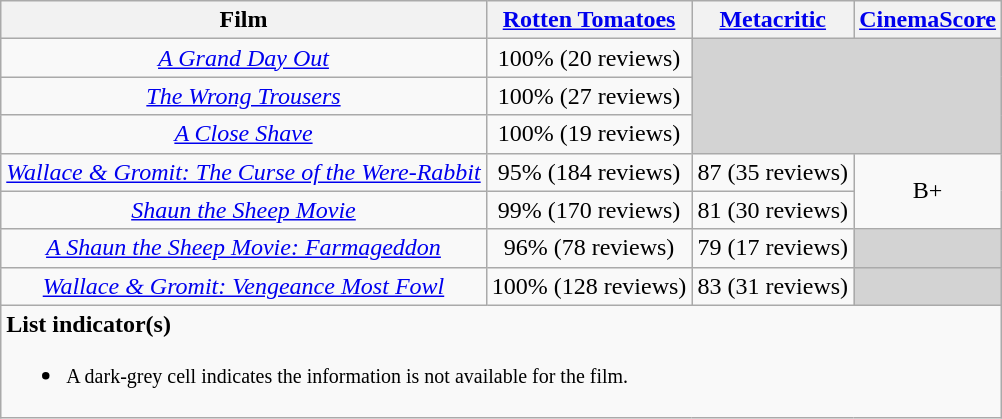<table class="wikitable" style="text-align: center;">
<tr>
<th>Film</th>
<th><a href='#'>Rotten Tomatoes</a></th>
<th><a href='#'>Metacritic</a></th>
<th><a href='#'>CinemaScore</a></th>
</tr>
<tr>
<td><em><a href='#'>A Grand Day Out</a></em></td>
<td>100% (20 reviews)</td>
<td colspan="3" rowspan="3" style="background:#d3d3d3;"></td>
</tr>
<tr>
<td><em><a href='#'>The Wrong Trousers</a></em></td>
<td>100% (27 reviews)</td>
</tr>
<tr>
<td><em><a href='#'>A Close Shave</a></em></td>
<td>100% (19 reviews)</td>
</tr>
<tr>
<td><em><a href='#'>Wallace & Gromit: The Curse of the Were-Rabbit</a></em></td>
<td>95% (184 reviews)</td>
<td>87 (35 reviews)</td>
<td rowspan="2">B+</td>
</tr>
<tr>
<td><em><a href='#'>Shaun the Sheep Movie</a></em></td>
<td>99% (170 reviews)</td>
<td>81 (30 reviews)</td>
</tr>
<tr>
<td><em><a href='#'>A Shaun the Sheep Movie: Farmageddon</a></em></td>
<td>96% (78 reviews)</td>
<td>79 (17 reviews)</td>
<td style="background:#d3d3d3;"></td>
</tr>
<tr>
<td><em><a href='#'>Wallace & Gromit: Vengeance Most Fowl</a></em></td>
<td>100% (128 reviews)</td>
<td>83 (31 reviews)</td>
<td style="background:#d3d3d3;"></td>
</tr>
<tr>
<td colspan="6" style="text-align:left;"><strong>List indicator(s)</strong><br><ul><li><small>A dark-grey cell indicates the information is not available for the film.</small></li></ul></td>
</tr>
</table>
